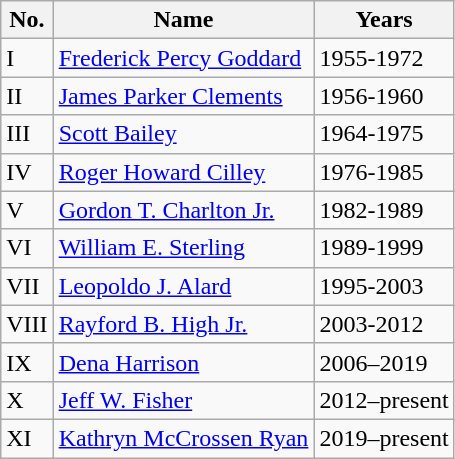<table class="wikitable">
<tr>
<th>No.</th>
<th>Name</th>
<th>Years</th>
</tr>
<tr>
<td>I</td>
<td><a href='#'>Frederick Percy Goddard</a></td>
<td>1955-1972</td>
</tr>
<tr>
<td>II</td>
<td><a href='#'>James Parker Clements</a></td>
<td>1956-1960</td>
</tr>
<tr>
<td>III</td>
<td><a href='#'>Scott Bailey</a></td>
<td>1964-1975</td>
</tr>
<tr>
<td>IV</td>
<td><a href='#'>Roger Howard Cilley</a></td>
<td>1976-1985</td>
</tr>
<tr>
<td>V</td>
<td><a href='#'>Gordon T. Charlton Jr.</a></td>
<td>1982-1989</td>
</tr>
<tr>
<td>VI</td>
<td><a href='#'>William E. Sterling</a></td>
<td>1989-1999</td>
</tr>
<tr>
<td>VII</td>
<td><a href='#'>Leopoldo J. Alard</a></td>
<td>1995-2003</td>
</tr>
<tr>
<td>VIII</td>
<td><a href='#'>Rayford B. High Jr.</a></td>
<td>2003-2012</td>
</tr>
<tr>
<td>IX</td>
<td><a href='#'>Dena Harrison</a></td>
<td>2006–2019</td>
</tr>
<tr>
<td>X</td>
<td><a href='#'>Jeff W. Fisher</a></td>
<td>2012–present</td>
</tr>
<tr>
<td>XI</td>
<td><a href='#'>Kathryn McCrossen Ryan</a></td>
<td>2019–present</td>
</tr>
</table>
